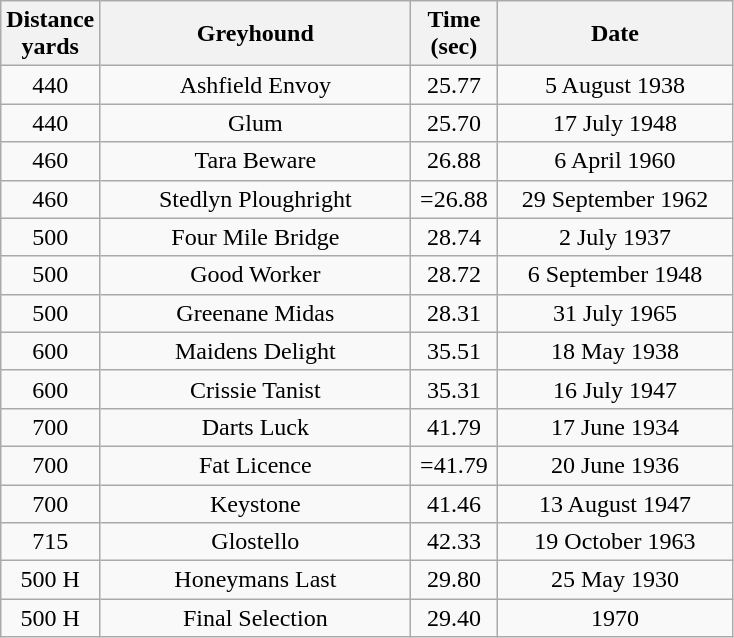<table class="wikitable" style="font-size: 100%">
<tr>
<th width=50>Distance <br>yards</th>
<th width=200>Greyhound</th>
<th width=50>Time (sec)</th>
<th width=150>Date</th>
</tr>
<tr align=center>
<td>440</td>
<td>Ashfield Envoy</td>
<td>25.77</td>
<td>5 August 1938</td>
</tr>
<tr align=center>
<td>440</td>
<td>Glum</td>
<td>25.70</td>
<td>17 July 1948</td>
</tr>
<tr align=center>
<td>460</td>
<td>Tara Beware</td>
<td>26.88</td>
<td>6 April 1960</td>
</tr>
<tr align=center>
<td>460</td>
<td>Stedlyn Ploughright</td>
<td>=26.88</td>
<td>29 September 1962</td>
</tr>
<tr align=center>
<td>500</td>
<td>Four Mile Bridge</td>
<td>28.74</td>
<td>2 July 1937</td>
</tr>
<tr align=center>
<td>500</td>
<td>Good Worker</td>
<td>28.72</td>
<td>6 September 1948</td>
</tr>
<tr align=center>
<td>500</td>
<td>Greenane Midas</td>
<td>28.31</td>
<td>31 July 1965</td>
</tr>
<tr align=center>
<td>600</td>
<td>Maidens Delight</td>
<td>35.51</td>
<td>18 May 1938</td>
</tr>
<tr align=center>
<td>600</td>
<td>Crissie Tanist</td>
<td>35.31</td>
<td>16 July 1947</td>
</tr>
<tr align=center>
<td>700</td>
<td>Darts Luck</td>
<td>41.79</td>
<td>17 June 1934</td>
</tr>
<tr align=center>
<td>700</td>
<td>Fat Licence</td>
<td>=41.79</td>
<td>20 June 1936</td>
</tr>
<tr align=center>
<td>700</td>
<td>Keystone</td>
<td>41.46</td>
<td>13 August 1947</td>
</tr>
<tr align=center>
<td>715</td>
<td>Glostello</td>
<td>42.33</td>
<td>19 October 1963</td>
</tr>
<tr align=center>
<td>500 H</td>
<td>Honeymans Last</td>
<td>29.80</td>
<td>25 May 1930</td>
</tr>
<tr align=center>
<td>500 H</td>
<td>Final Selection</td>
<td>29.40</td>
<td>1970</td>
</tr>
</table>
